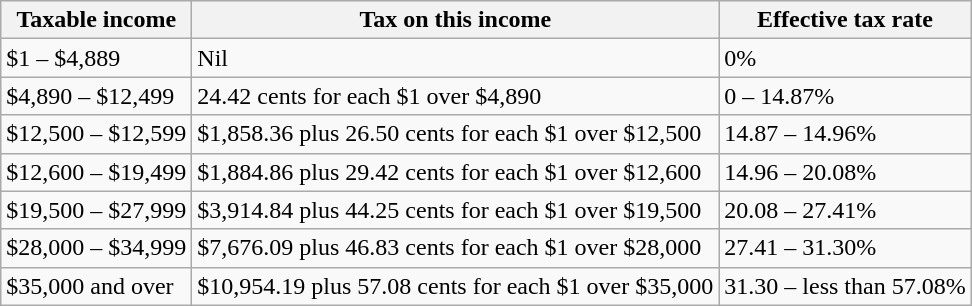<table class="wikitable">
<tr>
<th>Taxable income</th>
<th>Tax on this income</th>
<th>Effective tax rate</th>
</tr>
<tr>
<td>$1 – $4,889</td>
<td>Nil</td>
<td>0%</td>
</tr>
<tr>
<td>$4,890 – $12,499</td>
<td>24.42 cents for each $1 over $4,890</td>
<td>0 – 14.87%</td>
</tr>
<tr>
<td>$12,500 – $12,599</td>
<td>$1,858.36 plus 26.50 cents for each $1 over $12,500</td>
<td>14.87 – 14.96%</td>
</tr>
<tr>
<td>$12,600 – $19,499</td>
<td>$1,884.86 plus 29.42 cents for each $1 over $12,600</td>
<td>14.96 – 20.08%</td>
</tr>
<tr>
<td>$19,500 – $27,999</td>
<td>$3,914.84 plus 44.25 cents for each $1 over $19,500</td>
<td>20.08 – 27.41%</td>
</tr>
<tr>
<td>$28,000 – $34,999</td>
<td>$7,676.09 plus 46.83 cents for each $1 over $28,000</td>
<td>27.41 – 31.30%</td>
</tr>
<tr>
<td>$35,000 and over</td>
<td>$10,954.19 plus 57.08 cents for each $1 over $35,000</td>
<td>31.30 – less than 57.08%</td>
</tr>
</table>
